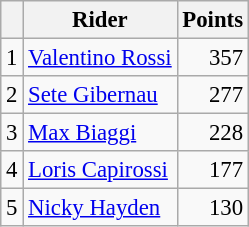<table class="wikitable" style="font-size: 95%;">
<tr>
<th></th>
<th>Rider</th>
<th>Points</th>
</tr>
<tr>
<td align=center>1</td>
<td> <a href='#'>Valentino Rossi</a></td>
<td align=right>357</td>
</tr>
<tr>
<td align=center>2</td>
<td> <a href='#'>Sete Gibernau</a></td>
<td align=right>277</td>
</tr>
<tr>
<td align=center>3</td>
<td> <a href='#'>Max Biaggi</a></td>
<td align=right>228</td>
</tr>
<tr>
<td align=center>4</td>
<td> <a href='#'>Loris Capirossi</a></td>
<td align=right>177</td>
</tr>
<tr>
<td align=center>5</td>
<td> <a href='#'>Nicky Hayden</a></td>
<td align=right>130</td>
</tr>
</table>
